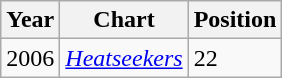<table class="wikitable">
<tr>
<th>Year</th>
<th>Chart</th>
<th>Position</th>
</tr>
<tr>
<td>2006</td>
<td><em><a href='#'>Heatseekers</a></em></td>
<td>22</td>
</tr>
</table>
